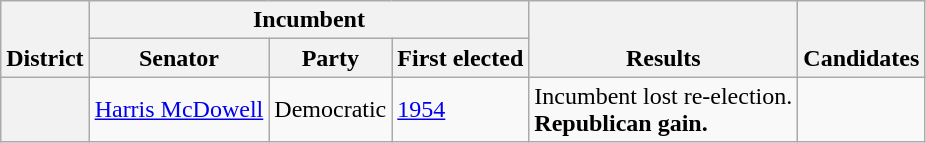<table class=wikitable>
<tr valign=bottom>
<th rowspan=2>District</th>
<th colspan=3>Incumbent</th>
<th rowspan=2>Results</th>
<th rowspan=2>Candidates</th>
</tr>
<tr>
<th>Senator</th>
<th>Party</th>
<th>First elected</th>
</tr>
<tr>
<th></th>
<td><a href='#'>Harris McDowell</a></td>
<td>Democratic</td>
<td><a href='#'>1954</a></td>
<td>Incumbent lost re-election.<br><strong>Republican gain.</strong></td>
<td nowrap></td>
</tr>
</table>
